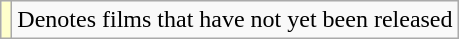<table class="wikitable">
<tr>
<td style="background:#ffc;"></td>
<td>Denotes films that have not yet been released</td>
</tr>
</table>
